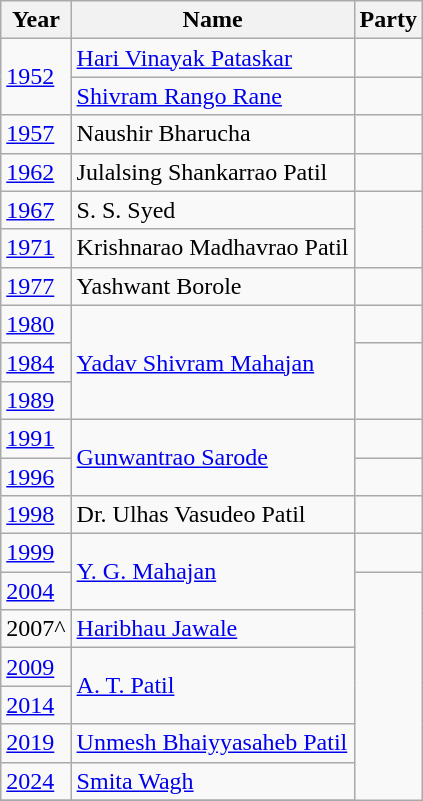<table class="wikitable">
<tr>
<th>Year</th>
<th>Name</th>
<th colspan="2">Party</th>
</tr>
<tr>
<td rowspan="2"><a href='#'>1952</a></td>
<td><a href='#'>Hari Vinayak Pataskar</a></td>
<td></td>
</tr>
<tr>
<td><a href='#'>Shivram Rango Rane</a></td>
</tr>
<tr>
<td><a href='#'>1957</a></td>
<td>Naushir Bharucha</td>
<td></td>
</tr>
<tr>
<td><a href='#'>1962</a></td>
<td>Julalsing Shankarrao Patil</td>
<td></td>
</tr>
<tr>
<td><a href='#'>1967</a></td>
<td>S. S. Syed</td>
</tr>
<tr>
<td><a href='#'>1971</a></td>
<td>Krishnarao Madhavrao Patil</td>
</tr>
<tr>
<td><a href='#'>1977</a></td>
<td>Yashwant Borole</td>
<td></td>
</tr>
<tr>
<td><a href='#'>1980</a></td>
<td rowspan="3"><a href='#'>Yadav Shivram Mahajan</a></td>
<td></td>
</tr>
<tr>
<td><a href='#'>1984</a></td>
</tr>
<tr>
<td><a href='#'>1989</a></td>
</tr>
<tr>
<td><a href='#'>1991</a></td>
<td rowspan="2"><a href='#'>Gunwantrao Sarode</a></td>
<td></td>
</tr>
<tr>
<td><a href='#'>1996</a></td>
</tr>
<tr>
<td><a href='#'>1998</a></td>
<td>Dr. Ulhas Vasudeo Patil</td>
<td></td>
</tr>
<tr>
<td><a href='#'>1999</a></td>
<td rowspan="2"><a href='#'>Y. G. Mahajan</a></td>
<td></td>
</tr>
<tr>
<td><a href='#'>2004</a></td>
</tr>
<tr>
<td>2007^</td>
<td><a href='#'>Haribhau Jawale</a></td>
</tr>
<tr>
<td><a href='#'>2009</a></td>
<td rowspan="2"><a href='#'>A. T. Patil</a></td>
</tr>
<tr>
<td><a href='#'>2014</a></td>
</tr>
<tr>
<td><a href='#'>2019</a></td>
<td><a href='#'>Unmesh Bhaiyyasaheb Patil</a></td>
</tr>
<tr>
<td><a href='#'>2024</a></td>
<td><a href='#'>Smita Wagh</a></td>
</tr>
<tr>
</tr>
</table>
